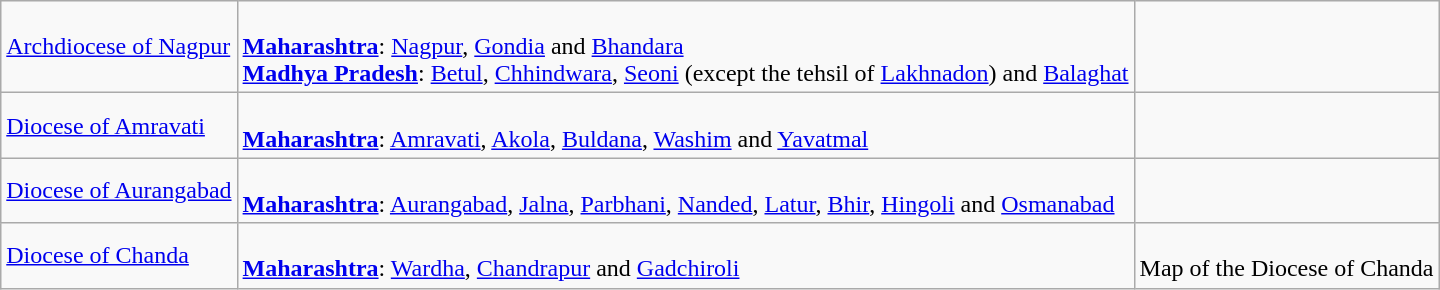<table class="wikitable">
<tr>
<td><a href='#'>Archdiocese of Nagpur</a></td>
<td><br><strong><a href='#'>Maharashtra</a></strong>: <a href='#'>Nagpur</a>, <a href='#'>Gondia</a> and <a href='#'>Bhandara</a><br><strong><a href='#'>Madhya Pradesh</a></strong>: <a href='#'>Betul</a>, <a href='#'>Chhindwara</a>, <a href='#'>Seoni</a> (except the tehsil of <a href='#'>Lakhnadon</a>) and <a href='#'>Balaghat</a></td>
<td></td>
</tr>
<tr>
<td><a href='#'>Diocese of Amravati</a></td>
<td><br><strong><a href='#'>Maharashtra</a></strong>: <a href='#'>Amravati</a>, <a href='#'>Akola</a>, <a href='#'>Buldana</a>, <a href='#'>Washim</a> and <a href='#'>Yavatmal</a></td>
<td></td>
</tr>
<tr>
<td><a href='#'>Diocese of Aurangabad</a></td>
<td><br><strong><a href='#'>Maharashtra</a></strong>: <a href='#'>Aurangabad</a>, <a href='#'>Jalna</a>, <a href='#'>Parbhani</a>, <a href='#'>Nanded</a>, <a href='#'>Latur</a>, <a href='#'>Bhir</a>, <a href='#'>Hingoli</a> and <a href='#'>Osmanabad</a></td>
<td></td>
</tr>
<tr>
<td><a href='#'>Diocese of Chanda</a></td>
<td><br><strong><a href='#'>Maharashtra</a></strong>: <a href='#'>Wardha</a>, <a href='#'>Chandrapur</a> and <a href='#'>Gadchiroli</a></td>
<td><br>Map of the Diocese of Chanda</td>
</tr>
</table>
